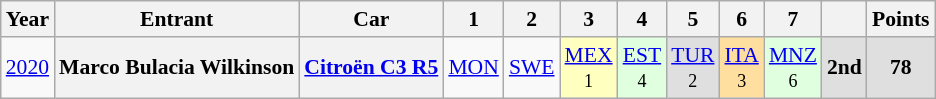<table class="wikitable" style="text-align:center; font-size:90%">
<tr>
<th>Year</th>
<th>Entrant</th>
<th>Car</th>
<th>1</th>
<th>2</th>
<th>3</th>
<th>4</th>
<th>5</th>
<th>6</th>
<th>7</th>
<th></th>
<th>Points</th>
</tr>
<tr>
<td><a href='#'>2020</a></td>
<th>Marco Bulacia Wilkinson</th>
<th><a href='#'>Citroën C3 R5</a></th>
<td><a href='#'>MON</a></td>
<td><a href='#'>SWE</a></td>
<td style="background:#ffffbf;"><a href='#'>MEX</a><br><small>1</small></td>
<td style="background:#DFFFDF;"><a href='#'>EST</a><br><small>4</small></td>
<td style="background:#dfdfdf;"><a href='#'>TUR</a><br><small>2</small></td>
<td style="background:#ffdf9f;"><a href='#'>ITA</a><br><small>3</small></td>
<td style="background:#DFFFDF;"><a href='#'>MNZ</a><br><small>6</small></td>
<th style="background:#dfdfdf;">2nd</th>
<th style="background:#dfdfdf;">78</th>
</tr>
</table>
